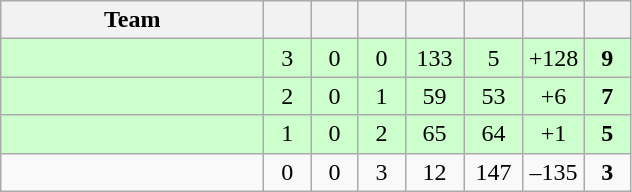<table class="wikitable" style="text-align:center;">
<tr>
<th style="width:10.5em;">Team</th>
<th style="width:1.5em;"></th>
<th style="width:1.5em;"></th>
<th style="width:1.5em;"></th>
<th style="width:2.0em;"></th>
<th style="width:2.0em;"></th>
<th style="width:2.0em;"></th>
<th style="width:1.5em;"></th>
</tr>
<tr bgcolor=#cfc>
<td align="left"></td>
<td>3</td>
<td>0</td>
<td>0</td>
<td>133</td>
<td>5</td>
<td>+128</td>
<td><strong>9</strong></td>
</tr>
<tr bgcolor=#cfc>
<td align="left"></td>
<td>2</td>
<td>0</td>
<td>1</td>
<td>59</td>
<td>53</td>
<td>+6</td>
<td><strong>7</strong></td>
</tr>
<tr bgcolor=#cfc>
<td align="left"></td>
<td>1</td>
<td>0</td>
<td>2</td>
<td>65</td>
<td>64</td>
<td>+1</td>
<td><strong>5</strong></td>
</tr>
<tr>
<td align="left"></td>
<td>0</td>
<td>0</td>
<td>3</td>
<td>12</td>
<td>147</td>
<td>–135</td>
<td><strong>3</strong></td>
</tr>
</table>
